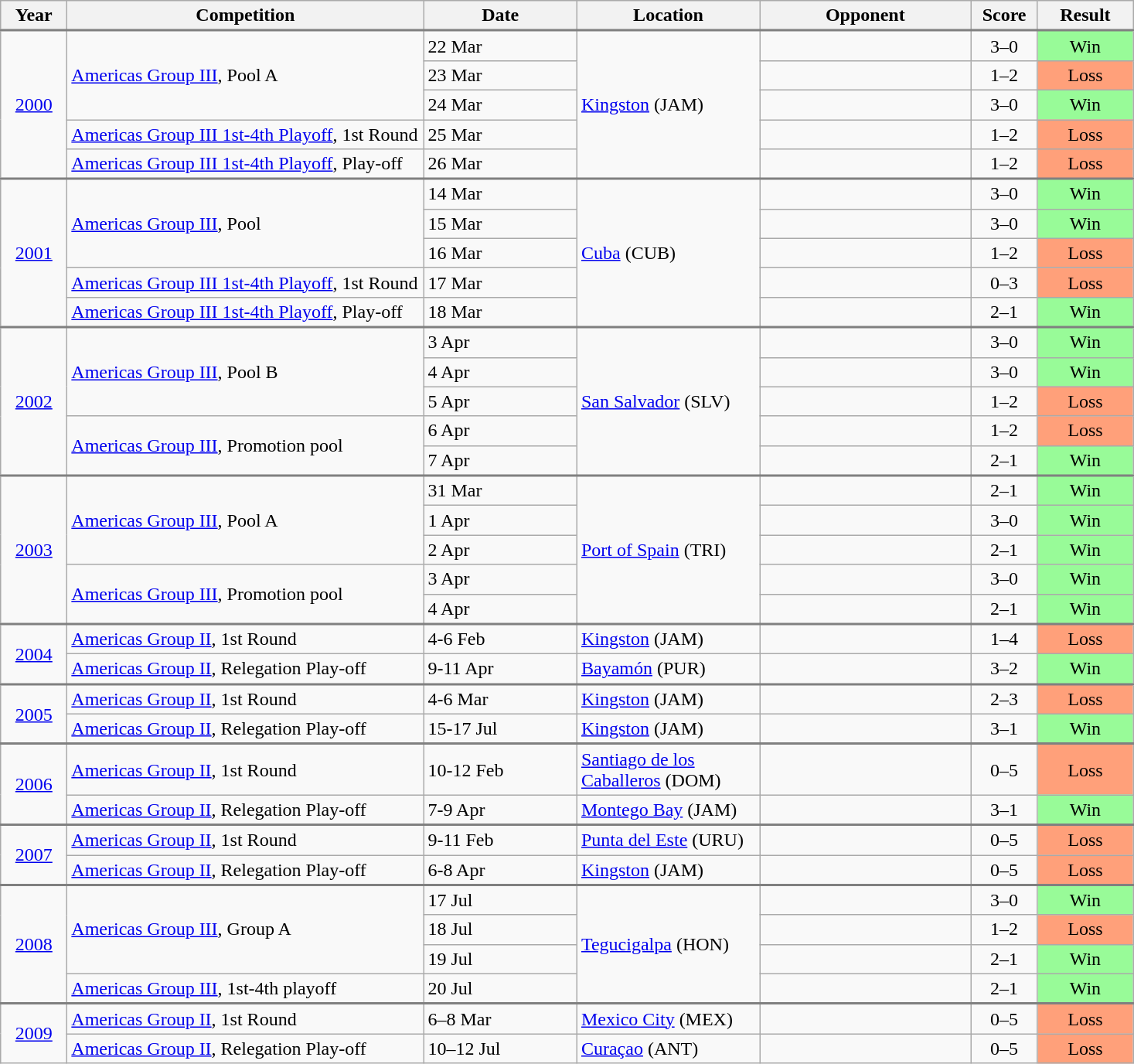<table class="wikitable collapsible collapsed">
<tr>
<th style="width:50px;">Year</th>
<th style="width:300px;">Competition</th>
<th style="width:125px;">Date</th>
<th style="width:150px;">Location</th>
<th style="width:175px;">Opponent</th>
<th style="width:50px;">Score</th>
<th style="width:75px;">Result</th>
</tr>
<tr style="border-top:2px solid gray;">
<td style="text-align:center;" rowspan=5><a href='#'>2000</a></td>
<td rowspan=3><a href='#'>Americas Group III</a>, Pool A</td>
<td>22 Mar</td>
<td rowspan=5><a href='#'>Kingston</a> (JAM)</td>
<td></td>
<td style="text-align:center;">3–0</td>
<td style="text-align:center; background:#98fb98;">Win</td>
</tr>
<tr>
<td>23 Mar</td>
<td></td>
<td style="text-align:center;">1–2</td>
<td style="text-align:center; background:#ffa07a;">Loss</td>
</tr>
<tr>
<td>24 Mar</td>
<td></td>
<td style="text-align:center;">3–0</td>
<td style="text-align:center; background:#98fb98;">Win</td>
</tr>
<tr>
<td><a href='#'>Americas Group III 1st-4th Playoff</a>, 1st Round</td>
<td>25 Mar</td>
<td></td>
<td style="text-align:center;">1–2</td>
<td style="text-align:center; background:#ffa07a;">Loss</td>
</tr>
<tr>
<td><a href='#'>Americas Group III 1st-4th Playoff</a>, Play-off</td>
<td>26 Mar</td>
<td></td>
<td style="text-align:center;">1–2</td>
<td style="text-align:center; background:#ffa07a;">Loss</td>
</tr>
<tr style="border-top:2px solid gray;">
<td style="text-align:center;" rowspan=5><a href='#'>2001</a></td>
<td rowspan=3><a href='#'>Americas Group III</a>, Pool</td>
<td>14 Mar</td>
<td rowspan=5><a href='#'>Cuba</a> (CUB)</td>
<td></td>
<td style="text-align:center;">3–0</td>
<td style="text-align:center; background:#98fb98;">Win</td>
</tr>
<tr>
<td>15 Mar</td>
<td></td>
<td style="text-align:center;">3–0</td>
<td style="text-align:center; background:#98fb98;">Win</td>
</tr>
<tr>
<td>16 Mar</td>
<td></td>
<td style="text-align:center;">1–2</td>
<td style="text-align:center; background:#ffa07a;">Loss</td>
</tr>
<tr>
<td><a href='#'>Americas Group III 1st-4th Playoff</a>, 1st Round</td>
<td>17 Mar</td>
<td></td>
<td style="text-align:center;">0–3</td>
<td style="text-align:center; background:#ffa07a;">Loss</td>
</tr>
<tr>
<td><a href='#'>Americas Group III 1st-4th Playoff</a>, Play-off</td>
<td>18 Mar</td>
<td></td>
<td style="text-align:center;">2–1</td>
<td style="text-align:center; background:#98fb98;">Win</td>
</tr>
<tr style="border-top:2px solid gray;">
<td style="text-align:center;" rowspan=5><a href='#'>2002</a></td>
<td rowspan=3><a href='#'>Americas Group III</a>, Pool B</td>
<td>3 Apr</td>
<td rowspan=5><a href='#'>San Salvador</a> (SLV)</td>
<td></td>
<td style="text-align:center;">3–0</td>
<td style="text-align:center; background:#98fb98;">Win</td>
</tr>
<tr>
<td>4 Apr</td>
<td></td>
<td style="text-align:center;">3–0</td>
<td style="text-align:center; background:#98fb98;">Win</td>
</tr>
<tr>
<td>5 Apr</td>
<td></td>
<td style="text-align:center;">1–2</td>
<td style="text-align:center; background:#ffa07a;">Loss</td>
</tr>
<tr>
<td rowspan=2><a href='#'>Americas Group III</a>, Promotion pool</td>
<td>6 Apr</td>
<td></td>
<td style="text-align:center;">1–2</td>
<td style="text-align:center; background:#ffa07a;">Loss</td>
</tr>
<tr>
<td>7 Apr</td>
<td></td>
<td style="text-align:center;">2–1</td>
<td style="text-align:center; background:#98fb98;">Win</td>
</tr>
<tr style="border-top:2px solid gray;">
<td style="text-align:center;" rowspan=5><a href='#'>2003</a></td>
<td rowspan=3><a href='#'>Americas Group III</a>, Pool A</td>
<td>31 Mar</td>
<td rowspan=5><a href='#'>Port of Spain</a> (TRI)</td>
<td></td>
<td style="text-align:center;">2–1</td>
<td style="text-align:center; background:#98fb98;">Win</td>
</tr>
<tr>
<td>1 Apr</td>
<td></td>
<td style="text-align:center;">3–0</td>
<td style="text-align:center; background:#98fb98;">Win</td>
</tr>
<tr>
<td>2 Apr</td>
<td></td>
<td style="text-align:center;">2–1</td>
<td style="text-align:center; background:#98fb98;">Win</td>
</tr>
<tr>
<td rowspan=2><a href='#'>Americas Group III</a>, Promotion pool</td>
<td>3 Apr</td>
<td></td>
<td style="text-align:center;">3–0</td>
<td style="text-align:center; background:#98fb98;">Win</td>
</tr>
<tr>
<td>4 Apr</td>
<td></td>
<td style="text-align:center;">2–1</td>
<td style="text-align:center; background:#98fb98;">Win</td>
</tr>
<tr style="border-top:2px solid gray;">
<td style="text-align:center;" rowspan=2><a href='#'>2004</a></td>
<td><a href='#'>Americas Group II</a>, 1st Round</td>
<td>4-6 Feb</td>
<td><a href='#'>Kingston</a> (JAM)</td>
<td></td>
<td style="text-align:center;">1–4</td>
<td style="text-align:center; background:#ffa07a;">Loss</td>
</tr>
<tr>
<td><a href='#'>Americas Group II</a>, Relegation Play-off</td>
<td>9-11 Apr</td>
<td><a href='#'>Bayamón</a> (PUR)</td>
<td></td>
<td style="text-align:center;">3–2</td>
<td style="text-align:center; background:#98fb98;">Win</td>
</tr>
<tr style="border-top:2px solid gray;">
<td style="text-align:center;" rowspan=2><a href='#'>2005</a></td>
<td><a href='#'>Americas Group II</a>, 1st Round</td>
<td>4-6 Mar</td>
<td><a href='#'>Kingston</a> (JAM)</td>
<td></td>
<td style="text-align:center;">2–3</td>
<td style="text-align:center; background:#ffa07a;">Loss</td>
</tr>
<tr>
<td><a href='#'>Americas Group II</a>, Relegation Play-off</td>
<td>15-17 Jul</td>
<td><a href='#'>Kingston</a> (JAM)</td>
<td></td>
<td style="text-align:center;">3–1</td>
<td style="text-align:center; background:#98fb98;">Win</td>
</tr>
<tr style="border-top:2px solid gray;">
<td style="text-align:center;" rowspan=2><a href='#'>2006</a></td>
<td><a href='#'>Americas Group II</a>, 1st Round</td>
<td>10-12 Feb</td>
<td><a href='#'>Santiago de los Caballeros</a> (DOM)</td>
<td></td>
<td style="text-align:center;">0–5</td>
<td style="text-align:center; background:#ffa07a;">Loss</td>
</tr>
<tr>
<td><a href='#'>Americas Group II</a>, Relegation Play-off</td>
<td>7-9 Apr</td>
<td><a href='#'>Montego Bay</a> (JAM)</td>
<td></td>
<td style="text-align:center;">3–1</td>
<td style="text-align:center; background:#98fb98;">Win</td>
</tr>
<tr style="border-top:2px solid gray;">
<td style="text-align:center;" rowspan=2><a href='#'>2007</a></td>
<td><a href='#'>Americas Group II</a>, 1st Round</td>
<td>9-11 Feb</td>
<td><a href='#'>Punta del Este</a> (URU)</td>
<td></td>
<td style="text-align:center;">0–5</td>
<td style="text-align:center; background:#ffa07a;">Loss</td>
</tr>
<tr>
<td><a href='#'>Americas Group II</a>, Relegation Play-off</td>
<td>6-8 Apr</td>
<td><a href='#'>Kingston</a> (JAM)</td>
<td></td>
<td style="text-align:center;">0–5</td>
<td style="text-align:center; background:#ffa07a;">Loss</td>
</tr>
<tr style="border-top:2px solid gray;">
<td style="text-align:center;" rowspan=4><a href='#'>2008</a></td>
<td rowspan=3><a href='#'>Americas Group III</a>, Group A</td>
<td>17 Jul</td>
<td rowspan=4><a href='#'>Tegucigalpa</a> (HON)</td>
<td></td>
<td style="text-align:center;">3–0</td>
<td style="text-align:center; background:#98fb98;">Win</td>
</tr>
<tr>
<td>18 Jul</td>
<td></td>
<td style="text-align:center;">1–2</td>
<td style="text-align:center; background:#ffa07a;">Loss</td>
</tr>
<tr>
<td>19 Jul</td>
<td></td>
<td style="text-align:center;">2–1</td>
<td style="text-align:center; background:#98fb98;">Win</td>
</tr>
<tr>
<td><a href='#'>Americas Group III</a>, 1st-4th playoff</td>
<td>20 Jul</td>
<td></td>
<td style="text-align:center;">2–1</td>
<td style="text-align:center; background:#98fb98;">Win</td>
</tr>
<tr style="border-top:2px solid gray;">
<td style="text-align:center;" rowspan=2><a href='#'>2009</a></td>
<td><a href='#'>Americas Group II</a>, 1st Round</td>
<td>6–8 Mar</td>
<td><a href='#'>Mexico City</a> (MEX)</td>
<td></td>
<td style="text-align:center;">0–5</td>
<td style="text-align:center; background:#ffa07a;">Loss</td>
</tr>
<tr>
<td><a href='#'>Americas Group II</a>, Relegation Play-off</td>
<td>10–12 Jul</td>
<td><a href='#'>Curaçao</a> (ANT)</td>
<td></td>
<td style="text-align:center;">0–5</td>
<td style="text-align:center; background:#ffa07a;">Loss</td>
</tr>
</table>
